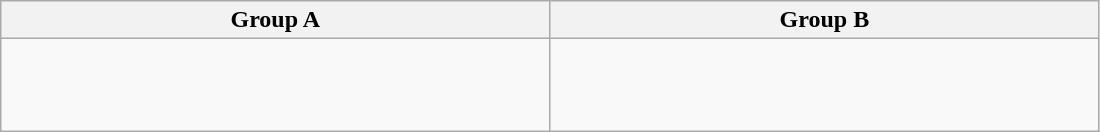<table class="wikitable" width=58%>
<tr>
<th width=20%>Group A</th>
<th width=20%>Group B</th>
</tr>
<tr>
<td><br> <br>
 <br>
</td>
<td><br> <br>
 <br>
</td>
</tr>
</table>
